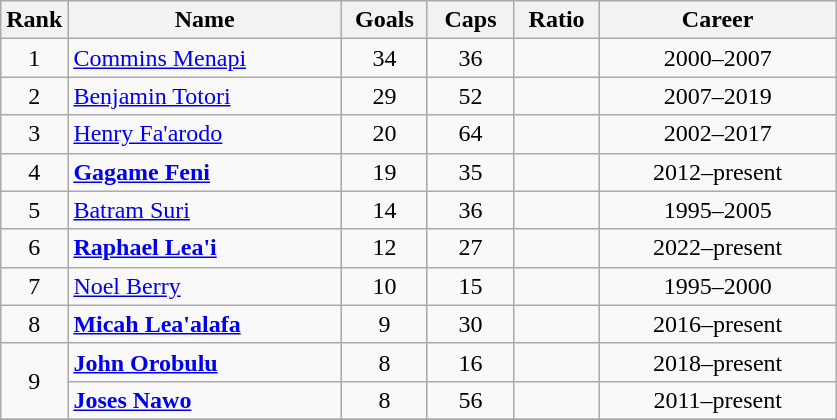<table class="wikitable sortable" style="text-align: center;">
<tr>
<th width=30px>Rank</th>
<th class="unsortable" width=175px>Name</th>
<th width=50px>Goals</th>
<th width=50px>Caps</th>
<th width=50px>Ratio</th>
<th class="unsortable" width=150px>Career</th>
</tr>
<tr>
<td>1</td>
<td align="left"><a href='#'>Commins Menapi</a></td>
<td>34</td>
<td>36</td>
<td></td>
<td>2000–2007</td>
</tr>
<tr>
<td>2</td>
<td align="left"><a href='#'>Benjamin Totori</a></td>
<td>29</td>
<td>52</td>
<td></td>
<td>2007–2019</td>
</tr>
<tr>
<td>3</td>
<td align="left"><a href='#'>Henry Fa'arodo</a></td>
<td>20</td>
<td>64</td>
<td></td>
<td>2002–2017</td>
</tr>
<tr>
<td>4</td>
<td align="left"><strong><a href='#'>Gagame Feni</a></strong></td>
<td>19</td>
<td>35</td>
<td></td>
<td>2012–present</td>
</tr>
<tr>
<td>5</td>
<td align="left"><a href='#'>Batram Suri</a></td>
<td>14</td>
<td>36</td>
<td></td>
<td>1995–2005</td>
</tr>
<tr>
<td>6</td>
<td align="left"><strong><a href='#'>Raphael Lea'i</a></strong></td>
<td>12</td>
<td>27</td>
<td></td>
<td>2022–present</td>
</tr>
<tr>
<td>7</td>
<td align="left"><a href='#'>Noel Berry</a></td>
<td>10</td>
<td>15</td>
<td></td>
<td>1995–2000</td>
</tr>
<tr>
<td>8</td>
<td align="left"><strong><a href='#'>Micah Lea'alafa</a></strong></td>
<td>9</td>
<td>30</td>
<td></td>
<td>2016–present</td>
</tr>
<tr>
<td rowspan=2>9</td>
<td align="left"><strong><a href='#'>John Orobulu</a></strong></td>
<td>8</td>
<td>16</td>
<td></td>
<td>2018–present</td>
</tr>
<tr>
<td align="left"><strong><a href='#'>Joses Nawo</a></strong></td>
<td>8</td>
<td>56</td>
<td></td>
<td>2011–present</td>
</tr>
<tr>
</tr>
</table>
